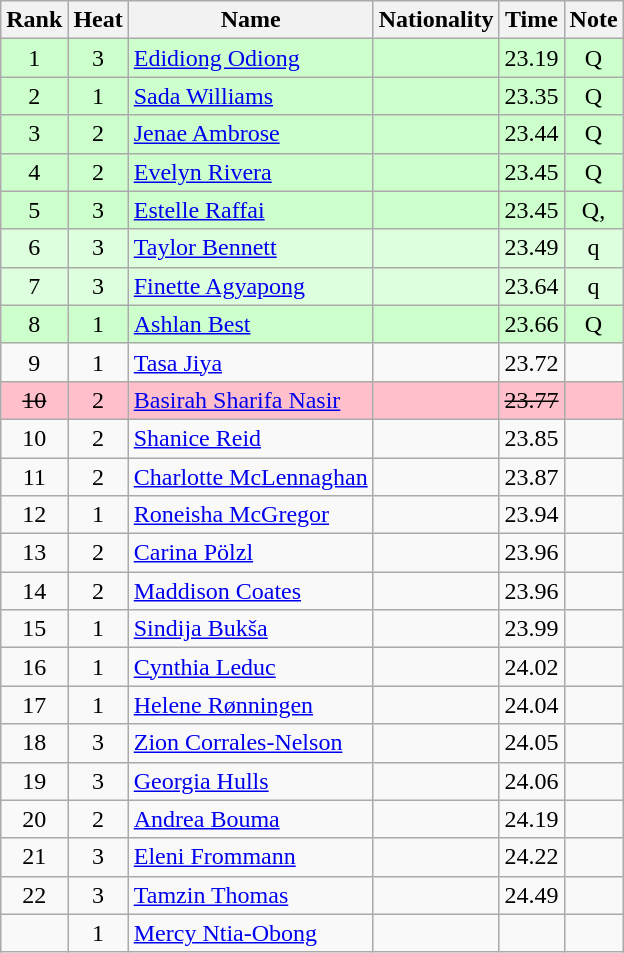<table class="wikitable sortable" style="text-align:center">
<tr>
<th>Rank</th>
<th>Heat</th>
<th>Name</th>
<th>Nationality</th>
<th>Time</th>
<th>Note</th>
</tr>
<tr bgcolor=ccffcc>
<td>1</td>
<td>3</td>
<td align=left><a href='#'>Edidiong Odiong</a></td>
<td align=left></td>
<td>23.19</td>
<td>Q</td>
</tr>
<tr bgcolor=ccffcc>
<td>2</td>
<td>1</td>
<td align=left><a href='#'>Sada Williams</a></td>
<td align=left></td>
<td>23.35</td>
<td>Q</td>
</tr>
<tr bgcolor=ccffcc>
<td>3</td>
<td>2</td>
<td align=left><a href='#'>Jenae Ambrose</a></td>
<td align=left></td>
<td>23.44</td>
<td>Q</td>
</tr>
<tr bgcolor=ccffcc>
<td>4</td>
<td>2</td>
<td align=left><a href='#'>Evelyn Rivera</a></td>
<td align=left></td>
<td>23.45</td>
<td>Q</td>
</tr>
<tr bgcolor=ccffcc>
<td>5</td>
<td>3</td>
<td align=left><a href='#'>Estelle Raffai</a></td>
<td align=left></td>
<td>23.45</td>
<td>Q, <strong></strong></td>
</tr>
<tr bgcolor=ddffdd>
<td>6</td>
<td>3</td>
<td align=left><a href='#'>Taylor Bennett</a></td>
<td align=left></td>
<td>23.49</td>
<td>q</td>
</tr>
<tr bgcolor=ddffdd>
<td>7</td>
<td>3</td>
<td align=left><a href='#'>Finette Agyapong</a></td>
<td align=left></td>
<td>23.64</td>
<td>q</td>
</tr>
<tr bgcolor=ccffcc>
<td>8</td>
<td>1</td>
<td align=left><a href='#'>Ashlan Best</a></td>
<td align=left></td>
<td>23.66</td>
<td>Q</td>
</tr>
<tr>
<td>9</td>
<td>1</td>
<td align=left><a href='#'>Tasa Jiya</a></td>
<td align=left></td>
<td>23.72</td>
<td></td>
</tr>
<tr bgcolor=pink>
<td><s>10 </s></td>
<td>2</td>
<td align=left><a href='#'>Basirah Sharifa Nasir</a></td>
<td align=left></td>
<td><s>23.77 </s></td>
<td><strong></strong></td>
</tr>
<tr>
<td>10</td>
<td>2</td>
<td align=left><a href='#'>Shanice Reid</a></td>
<td align=left></td>
<td>23.85</td>
<td><strong></strong></td>
</tr>
<tr>
<td>11</td>
<td>2</td>
<td align=left><a href='#'>Charlotte McLennaghan</a></td>
<td align=left></td>
<td>23.87</td>
<td></td>
</tr>
<tr>
<td>12</td>
<td>1</td>
<td align=left><a href='#'>Roneisha McGregor</a></td>
<td align=left></td>
<td>23.94</td>
<td><strong></strong></td>
</tr>
<tr>
<td>13</td>
<td>2</td>
<td align=left><a href='#'>Carina Pölzl</a></td>
<td align=left></td>
<td>23.96</td>
<td></td>
</tr>
<tr>
<td>14</td>
<td>2</td>
<td align=left><a href='#'>Maddison Coates</a></td>
<td align=left></td>
<td>23.96</td>
<td></td>
</tr>
<tr>
<td>15</td>
<td>1</td>
<td align=left><a href='#'>Sindija Bukša</a></td>
<td align=left></td>
<td>23.99</td>
<td><strong></strong></td>
</tr>
<tr>
<td>16</td>
<td>1</td>
<td align=left><a href='#'>Cynthia Leduc</a></td>
<td align=left></td>
<td>24.02</td>
<td></td>
</tr>
<tr>
<td>17</td>
<td>1</td>
<td align=left><a href='#'>Helene Rønningen</a></td>
<td align=left></td>
<td>24.04</td>
<td></td>
</tr>
<tr>
<td>18</td>
<td>3</td>
<td align=left><a href='#'>Zion Corrales-Nelson</a></td>
<td align=left></td>
<td>24.05</td>
<td></td>
</tr>
<tr>
<td>19</td>
<td>3</td>
<td align=left><a href='#'>Georgia Hulls</a></td>
<td align=left></td>
<td>24.06</td>
<td></td>
</tr>
<tr>
<td>20</td>
<td>2</td>
<td align=left><a href='#'>Andrea Bouma</a></td>
<td align=left></td>
<td>24.19</td>
<td></td>
</tr>
<tr>
<td>21</td>
<td>3</td>
<td align=left><a href='#'>Eleni Frommann</a></td>
<td align=left></td>
<td>24.22</td>
<td></td>
</tr>
<tr>
<td>22</td>
<td>3</td>
<td align=left><a href='#'>Tamzin Thomas</a></td>
<td align=left></td>
<td>24.49</td>
<td></td>
</tr>
<tr>
<td></td>
<td>1</td>
<td align=left><a href='#'>Mercy Ntia-Obong</a></td>
<td align=left></td>
<td></td>
<td></td>
</tr>
</table>
